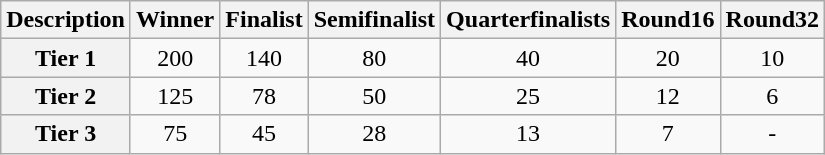<table class="wikitable" style="text-align:center">
<tr>
<th>Description</th>
<th>Winner</th>
<th>Finalist</th>
<th>Semifinalist</th>
<th>Quarterfinalists</th>
<th>Round16</th>
<th>Round32</th>
</tr>
<tr>
<th>Tier 1</th>
<td>200</td>
<td>140</td>
<td>80</td>
<td>40</td>
<td>20</td>
<td>10</td>
</tr>
<tr>
<th>Tier 2</th>
<td>125</td>
<td>78</td>
<td>50</td>
<td>25</td>
<td>12</td>
<td>6</td>
</tr>
<tr>
<th>Tier 3</th>
<td>75</td>
<td>45</td>
<td>28</td>
<td>13</td>
<td>7</td>
<td>-</td>
</tr>
</table>
